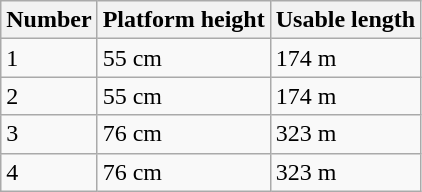<table class="wikitable">
<tr>
<th>Number</th>
<th>Platform height</th>
<th>Usable length</th>
</tr>
<tr>
<td>1</td>
<td>55 cm</td>
<td>174 m</td>
</tr>
<tr>
<td>2</td>
<td>55 cm</td>
<td>174 m</td>
</tr>
<tr>
<td>3</td>
<td>76 cm</td>
<td>323 m</td>
</tr>
<tr>
<td>4</td>
<td>76 cm</td>
<td>323 m</td>
</tr>
</table>
